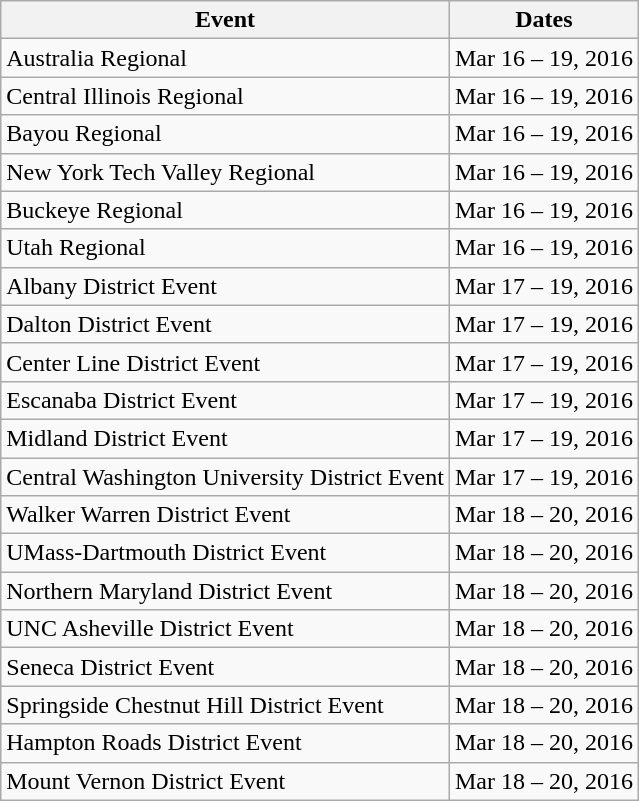<table class="wikitable">
<tr>
<th>Event</th>
<th>Dates</th>
</tr>
<tr>
<td>Australia Regional</td>
<td>Mar 16 – 19, 2016</td>
</tr>
<tr>
<td>Central Illinois Regional</td>
<td>Mar 16 – 19, 2016</td>
</tr>
<tr>
<td>Bayou Regional</td>
<td>Mar 16 – 19, 2016</td>
</tr>
<tr>
<td>New York Tech Valley Regional</td>
<td>Mar 16 – 19, 2016</td>
</tr>
<tr>
<td>Buckeye Regional</td>
<td>Mar 16 – 19, 2016</td>
</tr>
<tr>
<td>Utah Regional</td>
<td>Mar 16 – 19, 2016</td>
</tr>
<tr>
<td>Albany District Event</td>
<td>Mar 17 – 19, 2016</td>
</tr>
<tr>
<td>Dalton District Event</td>
<td>Mar 17 – 19, 2016</td>
</tr>
<tr>
<td>Center Line District Event</td>
<td>Mar 17 – 19, 2016</td>
</tr>
<tr>
<td>Escanaba District Event</td>
<td>Mar 17 – 19, 2016</td>
</tr>
<tr>
<td>Midland District Event</td>
<td>Mar 17 – 19, 2016</td>
</tr>
<tr>
<td>Central Washington University District Event</td>
<td>Mar 17 – 19, 2016</td>
</tr>
<tr>
<td>Walker Warren District Event</td>
<td>Mar 18 – 20, 2016</td>
</tr>
<tr>
<td>UMass-Dartmouth District Event</td>
<td>Mar 18 – 20, 2016</td>
</tr>
<tr>
<td>Northern Maryland District Event</td>
<td>Mar 18 – 20, 2016</td>
</tr>
<tr>
<td>UNC Asheville District Event</td>
<td>Mar 18 – 20, 2016</td>
</tr>
<tr>
<td>Seneca District Event</td>
<td>Mar 18 – 20, 2016</td>
</tr>
<tr>
<td>Springside Chestnut Hill District Event</td>
<td>Mar 18 – 20, 2016</td>
</tr>
<tr>
<td>Hampton Roads District Event</td>
<td>Mar 18 – 20, 2016</td>
</tr>
<tr>
<td>Mount Vernon District Event</td>
<td>Mar 18 – 20, 2016</td>
</tr>
</table>
